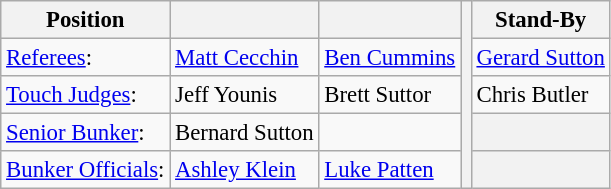<table class="wikitable" style="font-size: 95%;">
<tr>
<th>Position</th>
<th></th>
<th></th>
<th rowspan="5"></th>
<th>Stand-By</th>
</tr>
<tr>
<td class="table-rh" ><a href='#'>Referees</a>:</td>
<td><a href='#'>Matt Cecchin</a></td>
<td><a href='#'>Ben Cummins</a></td>
<td><a href='#'>Gerard Sutton</a></td>
</tr>
<tr>
<td class="table-rh" ><a href='#'>Touch Judges</a>:</td>
<td>Jeff Younis</td>
<td>Brett Suttor</td>
<td>Chris Butler</td>
</tr>
<tr>
<td class="table-rh" ><a href='#'>Senior Bunker</a>:</td>
<td>Bernard Sutton</td>
<td></td>
<th></th>
</tr>
<tr>
<td class="table-rh" ><a href='#'>Bunker Officials</a>:</td>
<td><a href='#'>Ashley Klein</a></td>
<td><a href='#'>Luke Patten</a></td>
<th></th>
</tr>
</table>
